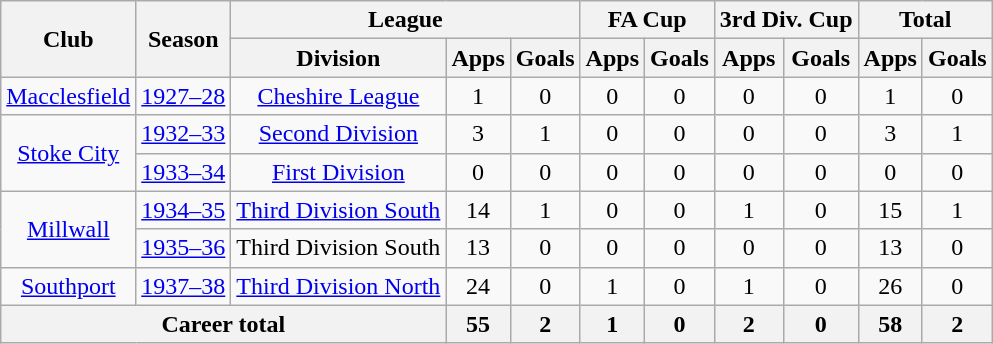<table class="wikitable" style="text-align: center;">
<tr>
<th rowspan="2">Club</th>
<th rowspan="2">Season</th>
<th colspan="3">League</th>
<th colspan="2">FA Cup</th>
<th colspan="2">3rd Div. Cup</th>
<th colspan="2">Total</th>
</tr>
<tr>
<th>Division</th>
<th>Apps</th>
<th>Goals</th>
<th>Apps</th>
<th>Goals</th>
<th>Apps</th>
<th>Goals</th>
<th>Apps</th>
<th>Goals</th>
</tr>
<tr>
<td><a href='#'>Macclesfield</a></td>
<td><a href='#'>1927–28</a></td>
<td><a href='#'>Cheshire League</a></td>
<td>1</td>
<td>0</td>
<td>0</td>
<td>0</td>
<td>0</td>
<td>0</td>
<td>1</td>
<td>0</td>
</tr>
<tr>
<td rowspan="2"><a href='#'>Stoke City</a></td>
<td><a href='#'>1932–33</a></td>
<td><a href='#'>Second Division</a></td>
<td>3</td>
<td>1</td>
<td>0</td>
<td>0</td>
<td>0</td>
<td>0</td>
<td>3</td>
<td>1</td>
</tr>
<tr>
<td><a href='#'>1933–34</a></td>
<td><a href='#'>First Division</a></td>
<td>0</td>
<td>0</td>
<td>0</td>
<td>0</td>
<td>0</td>
<td>0</td>
<td>0</td>
<td>0</td>
</tr>
<tr>
<td rowspan="2"><a href='#'>Millwall</a></td>
<td><a href='#'>1934–35</a></td>
<td><a href='#'>Third Division South</a></td>
<td>14</td>
<td>1</td>
<td>0</td>
<td>0</td>
<td>1</td>
<td>0</td>
<td>15</td>
<td>1</td>
</tr>
<tr>
<td><a href='#'>1935–36</a></td>
<td>Third Division South</td>
<td>13</td>
<td>0</td>
<td>0</td>
<td>0</td>
<td>0</td>
<td>0</td>
<td>13</td>
<td>0</td>
</tr>
<tr>
<td><a href='#'>Southport</a></td>
<td><a href='#'>1937–38</a></td>
<td><a href='#'>Third Division North</a></td>
<td>24</td>
<td>0</td>
<td>1</td>
<td>0</td>
<td>1</td>
<td>0</td>
<td>26</td>
<td>0</td>
</tr>
<tr>
<th colspan="3">Career total</th>
<th>55</th>
<th>2</th>
<th>1</th>
<th>0</th>
<th>2</th>
<th>0</th>
<th>58</th>
<th>2</th>
</tr>
</table>
